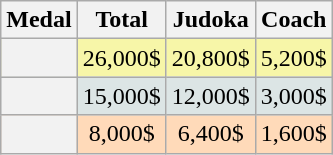<table class=wikitable style="text-align:center;">
<tr>
<th>Medal</th>
<th>Total</th>
<th>Judoka</th>
<th>Coach</th>
</tr>
<tr bgcolor=F7F6A8>
<th></th>
<td>26,000$</td>
<td>20,800$</td>
<td>5,200$</td>
</tr>
<tr bgcolor=DCE5E5>
<th></th>
<td>15,000$</td>
<td>12,000$</td>
<td>3,000$</td>
</tr>
<tr bgcolor=FFDAB9>
<th></th>
<td>8,000$</td>
<td>6,400$</td>
<td>1,600$</td>
</tr>
</table>
